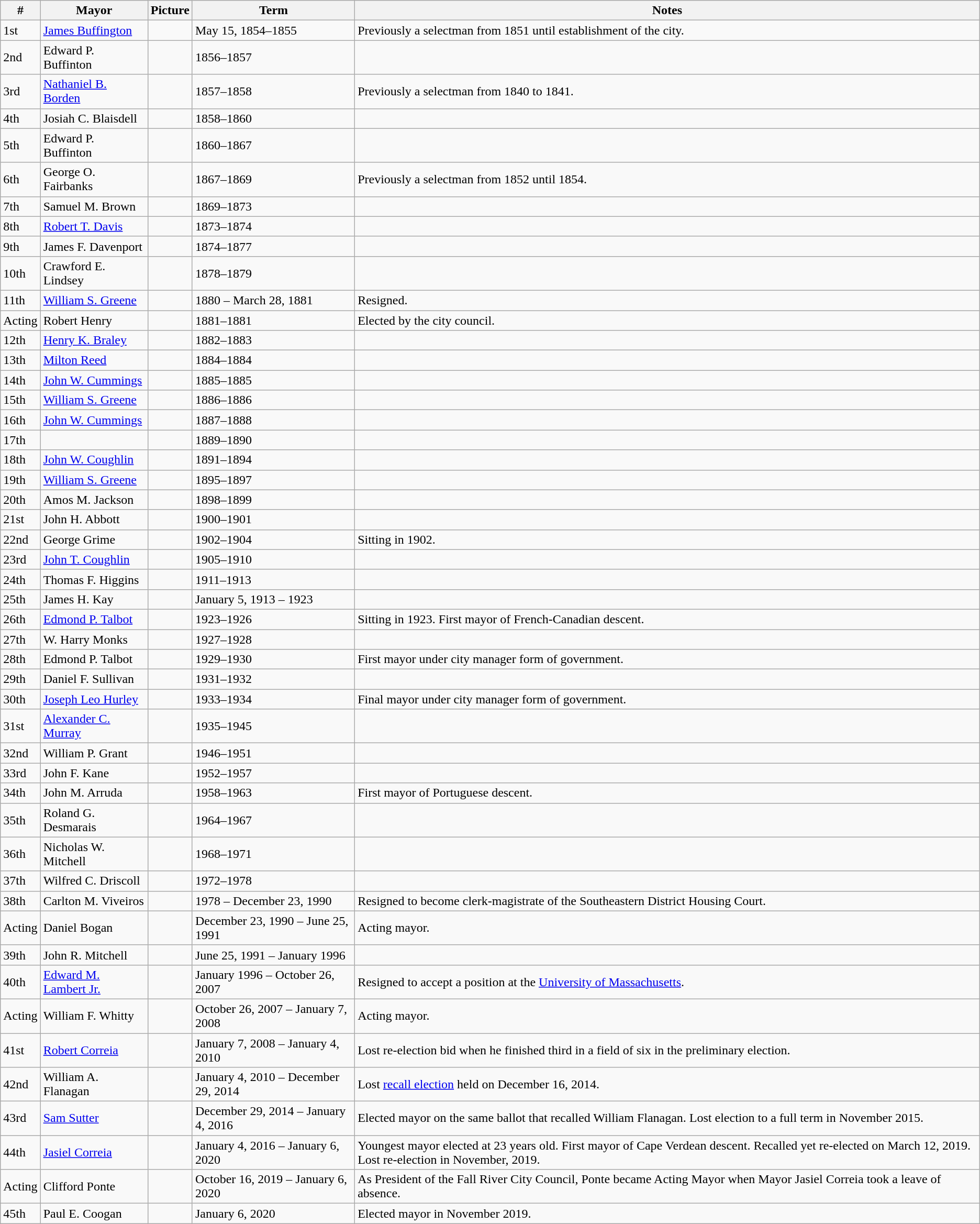<table class=wikitable>
<tr>
<th>#</th>
<th>Mayor</th>
<th>Picture</th>
<th>Term</th>
<th>Notes</th>
</tr>
<tr>
<td>1st</td>
<td><a href='#'>James Buffington</a></td>
<td></td>
<td>May 15, 1854–1855</td>
<td>Previously a selectman from 1851 until establishment of the city.</td>
</tr>
<tr>
<td>2nd</td>
<td>Edward P. Buffinton</td>
<td></td>
<td>1856–1857</td>
<td></td>
</tr>
<tr>
<td>3rd</td>
<td><a href='#'>Nathaniel B. Borden</a></td>
<td></td>
<td>1857–1858</td>
<td>Previously a selectman from 1840 to 1841.</td>
</tr>
<tr>
<td>4th</td>
<td>Josiah C. Blaisdell</td>
<td></td>
<td>1858–1860</td>
<td></td>
</tr>
<tr>
<td>5th</td>
<td>Edward P. Buffinton</td>
<td></td>
<td>1860–1867</td>
<td></td>
</tr>
<tr>
<td>6th</td>
<td>George O. Fairbanks</td>
<td></td>
<td>1867–1869</td>
<td>Previously a selectman from 1852 until 1854.</td>
</tr>
<tr>
<td>7th</td>
<td>Samuel M. Brown</td>
<td></td>
<td>1869–1873</td>
<td></td>
</tr>
<tr>
<td>8th</td>
<td><a href='#'>Robert T. Davis</a></td>
<td></td>
<td>1873–1874</td>
<td></td>
</tr>
<tr>
<td>9th</td>
<td>James F. Davenport</td>
<td></td>
<td>1874–1877</td>
<td></td>
</tr>
<tr>
<td>10th</td>
<td>Crawford E. Lindsey</td>
<td></td>
<td>1878–1879</td>
<td></td>
</tr>
<tr>
<td>11th</td>
<td><a href='#'>William S. Greene</a></td>
<td></td>
<td>1880 – March 28, 1881</td>
<td>Resigned.</td>
</tr>
<tr>
<td>Acting</td>
<td>Robert Henry</td>
<td></td>
<td>1881–1881</td>
<td>Elected by the city council.</td>
</tr>
<tr>
<td>12th</td>
<td><a href='#'>Henry K. Braley</a></td>
<td></td>
<td>1882–1883</td>
<td></td>
</tr>
<tr>
<td>13th</td>
<td><a href='#'>Milton Reed</a></td>
<td></td>
<td>1884–1884</td>
<td></td>
</tr>
<tr>
<td>14th</td>
<td><a href='#'>John W. Cummings</a></td>
<td></td>
<td>1885–1885</td>
<td></td>
</tr>
<tr>
<td>15th</td>
<td><a href='#'>William S. Greene</a></td>
<td></td>
<td>1886–1886</td>
<td></td>
</tr>
<tr>
<td>16th</td>
<td><a href='#'>John W. Cummings</a></td>
<td></td>
<td>1887–1888</td>
<td></td>
</tr>
<tr>
<td>17th</td>
<td></td>
<td></td>
<td>1889–1890</td>
<td></td>
</tr>
<tr>
<td>18th</td>
<td><a href='#'>John W. Coughlin</a></td>
<td></td>
<td>1891–1894</td>
<td></td>
</tr>
<tr>
<td>19th</td>
<td><a href='#'>William S. Greene</a></td>
<td></td>
<td>1895–1897</td>
<td></td>
</tr>
<tr>
<td>20th</td>
<td>Amos M. Jackson</td>
<td></td>
<td>1898–1899</td>
<td></td>
</tr>
<tr>
<td>21st</td>
<td>John H. Abbott</td>
<td></td>
<td>1900–1901</td>
<td></td>
</tr>
<tr>
<td>22nd</td>
<td>George Grime</td>
<td></td>
<td>1902–1904</td>
<td>Sitting in 1902.</td>
</tr>
<tr>
<td>23rd</td>
<td><a href='#'>John T. Coughlin</a></td>
<td></td>
<td>1905–1910</td>
<td></td>
</tr>
<tr>
<td>24th</td>
<td>Thomas F. Higgins</td>
<td></td>
<td>1911–1913</td>
<td></td>
</tr>
<tr>
<td>25th</td>
<td>James H. Kay</td>
<td></td>
<td>January 5, 1913 – 1923</td>
<td></td>
</tr>
<tr>
<td>26th</td>
<td><a href='#'>Edmond P. Talbot</a></td>
<td></td>
<td>1923–1926</td>
<td>Sitting in 1923. First mayor of French-Canadian descent.</td>
</tr>
<tr>
<td>27th</td>
<td>W. Harry Monks</td>
<td></td>
<td>1927–1928</td>
<td></td>
</tr>
<tr>
<td>28th</td>
<td>Edmond P. Talbot</td>
<td></td>
<td>1929–1930</td>
<td>First mayor under city manager form of government.</td>
</tr>
<tr>
<td>29th</td>
<td>Daniel F. Sullivan</td>
<td></td>
<td>1931–1932</td>
<td></td>
</tr>
<tr>
<td>30th</td>
<td><a href='#'>Joseph Leo Hurley</a></td>
<td></td>
<td>1933–1934</td>
<td>Final mayor under city manager form of government.</td>
</tr>
<tr>
<td>31st</td>
<td><a href='#'>Alexander C. Murray</a></td>
<td></td>
<td>1935–1945</td>
<td></td>
</tr>
<tr>
<td>32nd</td>
<td>William P. Grant</td>
<td></td>
<td>1946–1951</td>
<td></td>
</tr>
<tr>
<td>33rd</td>
<td>John F. Kane</td>
<td></td>
<td>1952–1957</td>
<td></td>
</tr>
<tr>
<td>34th</td>
<td>John M. Arruda</td>
<td></td>
<td>1958–1963</td>
<td>First mayor of Portuguese descent.</td>
</tr>
<tr>
<td>35th</td>
<td>Roland G. Desmarais</td>
<td></td>
<td>1964–1967</td>
<td></td>
</tr>
<tr>
<td>36th</td>
<td>Nicholas W. Mitchell</td>
<td></td>
<td>1968–1971</td>
<td></td>
</tr>
<tr>
<td>37th</td>
<td>Wilfred C. Driscoll</td>
<td></td>
<td>1972–1978</td>
<td></td>
</tr>
<tr>
<td>38th</td>
<td>Carlton M. Viveiros</td>
<td></td>
<td>1978 – December 23, 1990</td>
<td>Resigned to become clerk-magistrate of the Southeastern District Housing Court.</td>
</tr>
<tr>
<td>Acting</td>
<td>Daniel Bogan</td>
<td></td>
<td>December 23, 1990 – June 25, 1991</td>
<td>Acting mayor.</td>
</tr>
<tr>
<td>39th</td>
<td>John R. Mitchell</td>
<td></td>
<td>June 25, 1991 – January 1996</td>
<td></td>
</tr>
<tr>
<td>40th</td>
<td><a href='#'>Edward M. Lambert Jr.</a></td>
<td></td>
<td>January 1996 – October 26, 2007</td>
<td>Resigned to accept a position at the <a href='#'>University of Massachusetts</a>.</td>
</tr>
<tr>
<td>Acting</td>
<td>William F. Whitty</td>
<td></td>
<td>October 26, 2007 – January 7, 2008</td>
<td>Acting mayor.</td>
</tr>
<tr>
<td>41st</td>
<td><a href='#'>Robert Correia</a></td>
<td></td>
<td>January 7, 2008 – January 4, 2010</td>
<td>Lost re-election bid when he finished third in a field of six in the preliminary election.</td>
</tr>
<tr>
<td>42nd</td>
<td>William A. Flanagan</td>
<td></td>
<td>January 4, 2010 – December 29, 2014</td>
<td>Lost <a href='#'>recall election</a> held on December 16, 2014.</td>
</tr>
<tr>
<td>43rd</td>
<td><a href='#'>Sam Sutter</a></td>
<td></td>
<td>December 29, 2014 – January 4, 2016</td>
<td>Elected mayor on the same ballot that recalled William Flanagan. Lost election to a full term in November 2015.</td>
</tr>
<tr>
<td>44th</td>
<td><a href='#'>Jasiel Correia</a></td>
<td></td>
<td>January 4, 2016 – January 6, 2020</td>
<td>Youngest mayor elected at 23 years old. First mayor of Cape Verdean descent. Recalled yet re-elected on March 12, 2019. Lost re-election in November, 2019.</td>
</tr>
<tr>
<td>Acting</td>
<td>Clifford Ponte</td>
<td></td>
<td>October 16, 2019 – January 6, 2020</td>
<td>As President of the Fall River City Council, Ponte became Acting Mayor when Mayor Jasiel Correia took a leave of absence.</td>
</tr>
<tr>
<td>45th</td>
<td>Paul E. Coogan</td>
<td></td>
<td>January 6, 2020</td>
<td>Elected mayor in November 2019.</td>
</tr>
</table>
